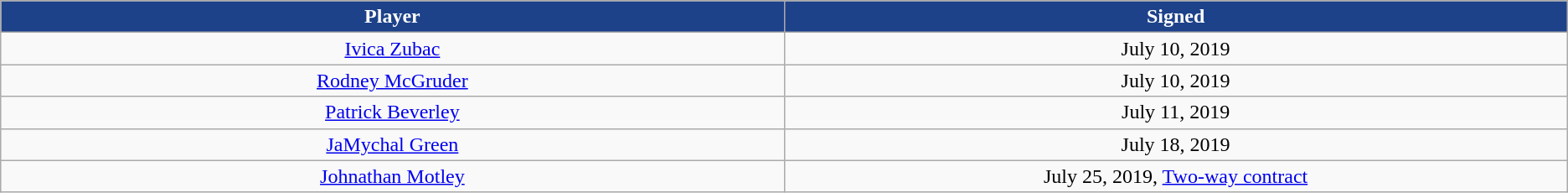<table class="wikitable sortable sortable">
<tr>
<th style="background:#1d428a; color:white" width="10%">Player</th>
<th style="background:#1d428a; color:white" width="10%">Signed</th>
</tr>
<tr style="text-align: center">
<td><a href='#'>Ivica Zubac</a></td>
<td>July 10, 2019</td>
</tr>
<tr style="text-align: center">
<td><a href='#'>Rodney McGruder</a></td>
<td>July 10, 2019</td>
</tr>
<tr style="text-align: center">
<td><a href='#'>Patrick Beverley</a></td>
<td>July 11, 2019</td>
</tr>
<tr style="text-align: center">
<td><a href='#'>JaMychal Green</a></td>
<td>July 18, 2019</td>
</tr>
<tr style="text-align: center">
<td><a href='#'>Johnathan Motley</a></td>
<td>July 25, 2019, <a href='#'>Two-way contract</a></td>
</tr>
</table>
